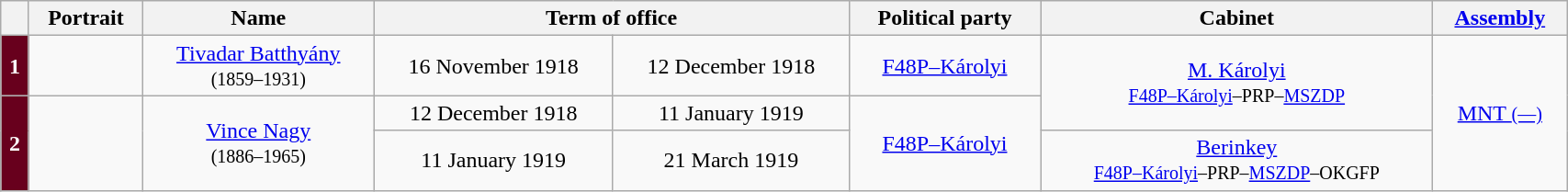<table class="wikitable" style="width:90%; text-align:center;">
<tr>
<th></th>
<th>Portrait</th>
<th>Name<br></th>
<th colspan=2>Term of office</th>
<th>Political party</th>
<th>Cabinet</th>
<th><a href='#'>Assembly</a><br></th>
</tr>
<tr>
<th style="background:#68001d; color:white;">1</th>
<td></td>
<td><a href='#'>Tivadar Batthyány</a><br><small>(1859–1931)</small></td>
<td>16 November 1918</td>
<td>12 December 1918</td>
<td><a href='#'>F48P–Károlyi</a></td>
<td rowspan="2"><a href='#'>M. Károlyi</a><br><small><a href='#'>F48P–Károlyi</a>–PRP–<a href='#'>MSZDP</a></small></td>
<td rowspan="3"><a href='#'>MNT <small>(—)</small></a></td>
</tr>
<tr>
<th rowspan="2" style="background:#68001d; color:white;">2</th>
<td rowspan="2"></td>
<td rowspan="2"><a href='#'>Vince Nagy</a><br><small>(1886–1965)</small></td>
<td>12 December 1918</td>
<td>11 January 1919</td>
<td rowspan="2"><a href='#'>F48P–Károlyi</a></td>
</tr>
<tr>
<td>11 January 1919</td>
<td>21 March 1919</td>
<td><a href='#'>Berinkey</a><br><small><a href='#'>F48P–Károlyi</a>–PRP–<a href='#'>MSZDP</a>–OKGFP</small></td>
</tr>
</table>
